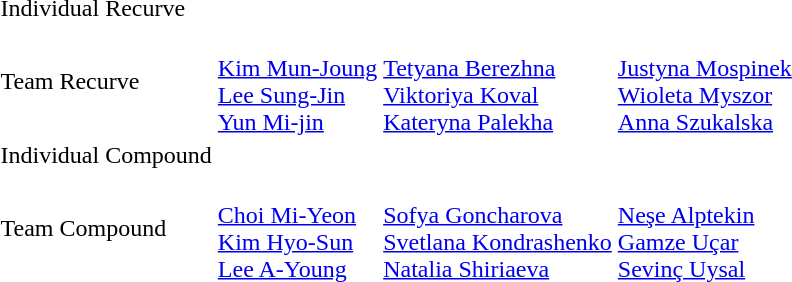<table>
<tr>
<td>Individual Recurve</td>
<td></td>
<td></td>
<td></td>
</tr>
<tr>
<td>Team Recurve</td>
<td><br><a href='#'>Kim Mun-Joung</a><br><a href='#'>Lee Sung-Jin</a><br><a href='#'>Yun Mi-jin</a></td>
<td><br><a href='#'>Tetyana Berezhna</a><br><a href='#'>Viktoriya Koval</a><br><a href='#'>Kateryna Palekha</a></td>
<td><br><a href='#'>Justyna Mospinek</a><br><a href='#'>Wioleta Myszor</a><br><a href='#'>Anna Szukalska</a></td>
</tr>
<tr>
<td>Individual Compound</td>
<td></td>
<td></td>
<td></td>
</tr>
<tr>
<td>Team Compound</td>
<td><br><a href='#'>Choi Mi-Yeon</a><br><a href='#'>Kim Hyo-Sun</a><br><a href='#'>Lee A-Young</a></td>
<td><br><a href='#'>Sofya Goncharova</a><br><a href='#'>Svetlana Kondrashenko</a><br><a href='#'>Natalia Shiriaeva</a></td>
<td><br><a href='#'>Neşe Alptekin</a><br><a href='#'>Gamze Uçar</a><br><a href='#'>Sevinç Uysal</a></td>
</tr>
</table>
